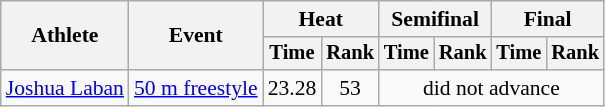<table class=wikitable style="font-size:90%">
<tr>
<th rowspan="2">Athlete</th>
<th rowspan="2">Event</th>
<th colspan="2">Heat</th>
<th colspan="2">Semifinal</th>
<th colspan="2">Final</th>
</tr>
<tr style="font-size:95%">
<th>Time</th>
<th>Rank</th>
<th>Time</th>
<th>Rank</th>
<th>Time</th>
<th>Rank</th>
</tr>
<tr align=center>
<td align=left><a href='#'>Joshua Laban</a></td>
<td align=left><a href='#'>50 m freestyle</a></td>
<td>23.28</td>
<td>53</td>
<td colspan=4>did not advance</td>
</tr>
</table>
